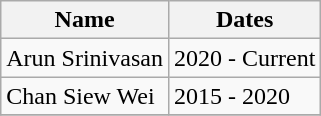<table class="wikitable">
<tr>
<th>Name</th>
<th>Dates</th>
</tr>
<tr>
<td>Arun Srinivasan</td>
<td>2020 - Current</td>
</tr>
<tr>
<td>Chan Siew Wei</td>
<td>2015 - 2020</td>
</tr>
<tr>
</tr>
</table>
